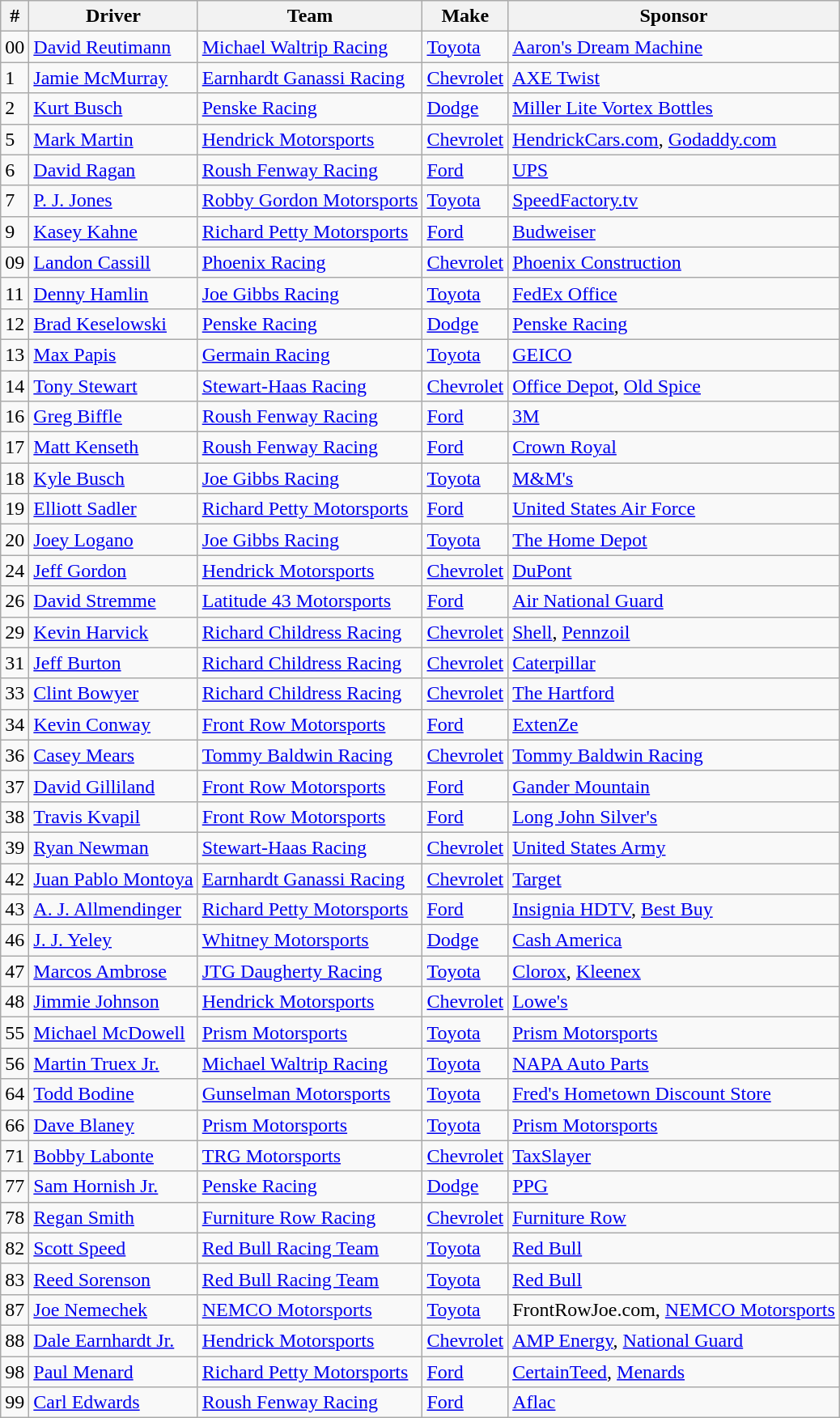<table class="wikitable">
<tr>
<th>#</th>
<th>Driver</th>
<th>Team</th>
<th>Make</th>
<th>Sponsor</th>
</tr>
<tr>
<td>00</td>
<td><a href='#'>David Reutimann</a></td>
<td><a href='#'>Michael Waltrip Racing</a></td>
<td><a href='#'>Toyota</a></td>
<td><a href='#'>Aaron's Dream Machine</a></td>
</tr>
<tr>
<td>1</td>
<td><a href='#'>Jamie McMurray</a></td>
<td><a href='#'>Earnhardt Ganassi Racing</a></td>
<td><a href='#'>Chevrolet</a></td>
<td><a href='#'>AXE Twist</a></td>
</tr>
<tr>
<td>2</td>
<td><a href='#'>Kurt Busch</a></td>
<td><a href='#'>Penske Racing</a></td>
<td><a href='#'>Dodge</a></td>
<td><a href='#'>Miller Lite Vortex Bottles</a></td>
</tr>
<tr>
<td>5</td>
<td><a href='#'>Mark Martin</a></td>
<td><a href='#'>Hendrick Motorsports</a></td>
<td><a href='#'>Chevrolet</a></td>
<td><a href='#'>HendrickCars.com</a>, <a href='#'>Godaddy.com</a></td>
</tr>
<tr>
<td>6</td>
<td><a href='#'>David Ragan</a></td>
<td><a href='#'>Roush Fenway Racing</a></td>
<td><a href='#'>Ford</a></td>
<td><a href='#'>UPS</a></td>
</tr>
<tr>
<td>7</td>
<td><a href='#'>P. J. Jones</a></td>
<td><a href='#'>Robby Gordon Motorsports</a></td>
<td><a href='#'>Toyota</a></td>
<td><a href='#'>SpeedFactory.tv</a></td>
</tr>
<tr>
<td>9</td>
<td><a href='#'>Kasey Kahne</a></td>
<td><a href='#'>Richard Petty Motorsports</a></td>
<td><a href='#'>Ford</a></td>
<td><a href='#'>Budweiser</a></td>
</tr>
<tr>
<td>09</td>
<td><a href='#'>Landon Cassill</a></td>
<td><a href='#'>Phoenix Racing</a></td>
<td><a href='#'>Chevrolet</a></td>
<td><a href='#'>Phoenix Construction</a></td>
</tr>
<tr>
<td>11</td>
<td><a href='#'>Denny Hamlin</a></td>
<td><a href='#'>Joe Gibbs Racing</a></td>
<td><a href='#'>Toyota</a></td>
<td><a href='#'>FedEx Office</a></td>
</tr>
<tr>
<td>12</td>
<td><a href='#'>Brad Keselowski</a></td>
<td><a href='#'>Penske Racing</a></td>
<td><a href='#'>Dodge</a></td>
<td><a href='#'>Penske Racing</a></td>
</tr>
<tr>
<td>13</td>
<td><a href='#'>Max Papis</a></td>
<td><a href='#'>Germain Racing</a></td>
<td><a href='#'>Toyota</a></td>
<td><a href='#'>GEICO</a></td>
</tr>
<tr>
<td>14</td>
<td><a href='#'>Tony Stewart</a></td>
<td><a href='#'>Stewart-Haas Racing</a></td>
<td><a href='#'>Chevrolet</a></td>
<td><a href='#'>Office Depot</a>, <a href='#'>Old Spice</a></td>
</tr>
<tr>
<td>16</td>
<td><a href='#'>Greg Biffle</a></td>
<td><a href='#'>Roush Fenway Racing</a></td>
<td><a href='#'>Ford</a></td>
<td><a href='#'>3M</a></td>
</tr>
<tr>
<td>17</td>
<td><a href='#'>Matt Kenseth</a></td>
<td><a href='#'>Roush Fenway Racing</a></td>
<td><a href='#'>Ford</a></td>
<td><a href='#'>Crown Royal</a></td>
</tr>
<tr>
<td>18</td>
<td><a href='#'>Kyle Busch</a></td>
<td><a href='#'>Joe Gibbs Racing</a></td>
<td><a href='#'>Toyota</a></td>
<td><a href='#'>M&M's</a></td>
</tr>
<tr>
<td>19</td>
<td><a href='#'>Elliott Sadler</a></td>
<td><a href='#'>Richard Petty Motorsports</a></td>
<td><a href='#'>Ford</a></td>
<td><a href='#'>United States Air Force</a></td>
</tr>
<tr>
<td>20</td>
<td><a href='#'>Joey Logano</a></td>
<td><a href='#'>Joe Gibbs Racing</a></td>
<td><a href='#'>Toyota</a></td>
<td><a href='#'>The Home Depot</a></td>
</tr>
<tr>
<td>24</td>
<td><a href='#'>Jeff Gordon</a></td>
<td><a href='#'>Hendrick Motorsports</a></td>
<td><a href='#'>Chevrolet</a></td>
<td><a href='#'>DuPont</a></td>
</tr>
<tr>
<td>26</td>
<td><a href='#'>David Stremme</a></td>
<td><a href='#'>Latitude 43 Motorsports</a></td>
<td><a href='#'>Ford</a></td>
<td><a href='#'>Air National Guard</a></td>
</tr>
<tr>
<td>29</td>
<td><a href='#'>Kevin Harvick</a></td>
<td><a href='#'>Richard Childress Racing</a></td>
<td><a href='#'>Chevrolet</a></td>
<td><a href='#'>Shell</a>, <a href='#'>Pennzoil</a></td>
</tr>
<tr>
<td>31</td>
<td><a href='#'>Jeff Burton</a></td>
<td><a href='#'>Richard Childress Racing</a></td>
<td><a href='#'>Chevrolet</a></td>
<td><a href='#'>Caterpillar</a></td>
</tr>
<tr>
<td>33</td>
<td><a href='#'>Clint Bowyer</a></td>
<td><a href='#'>Richard Childress Racing</a></td>
<td><a href='#'>Chevrolet</a></td>
<td><a href='#'>The Hartford</a></td>
</tr>
<tr>
<td>34</td>
<td><a href='#'>Kevin Conway</a></td>
<td><a href='#'>Front Row Motorsports</a></td>
<td><a href='#'>Ford</a></td>
<td><a href='#'>ExtenZe</a></td>
</tr>
<tr>
<td>36</td>
<td><a href='#'>Casey Mears</a></td>
<td><a href='#'>Tommy Baldwin Racing</a></td>
<td><a href='#'>Chevrolet</a></td>
<td><a href='#'>Tommy Baldwin Racing</a></td>
</tr>
<tr>
<td>37</td>
<td><a href='#'>David Gilliland</a></td>
<td><a href='#'>Front Row Motorsports</a></td>
<td><a href='#'>Ford</a></td>
<td><a href='#'>Gander Mountain</a></td>
</tr>
<tr>
<td>38</td>
<td><a href='#'>Travis Kvapil</a></td>
<td><a href='#'>Front Row Motorsports</a></td>
<td><a href='#'>Ford</a></td>
<td><a href='#'>Long John Silver's</a></td>
</tr>
<tr>
<td>39</td>
<td><a href='#'>Ryan Newman</a></td>
<td><a href='#'>Stewart-Haas Racing</a></td>
<td><a href='#'>Chevrolet</a></td>
<td><a href='#'>United States Army</a></td>
</tr>
<tr>
<td>42</td>
<td><a href='#'>Juan Pablo Montoya</a></td>
<td><a href='#'>Earnhardt Ganassi Racing</a></td>
<td><a href='#'>Chevrolet</a></td>
<td><a href='#'>Target</a></td>
</tr>
<tr>
<td>43</td>
<td><a href='#'>A. J. Allmendinger</a></td>
<td><a href='#'>Richard Petty Motorsports</a></td>
<td><a href='#'>Ford</a></td>
<td><a href='#'>Insignia HDTV</a>, <a href='#'>Best Buy</a></td>
</tr>
<tr>
<td>46</td>
<td><a href='#'>J. J. Yeley</a></td>
<td><a href='#'>Whitney Motorsports</a></td>
<td><a href='#'>Dodge</a></td>
<td><a href='#'>Cash America</a></td>
</tr>
<tr>
<td>47</td>
<td><a href='#'>Marcos Ambrose</a></td>
<td><a href='#'>JTG Daugherty Racing</a></td>
<td><a href='#'>Toyota</a></td>
<td><a href='#'>Clorox</a>, <a href='#'>Kleenex</a></td>
</tr>
<tr>
<td>48</td>
<td><a href='#'>Jimmie Johnson</a></td>
<td><a href='#'>Hendrick Motorsports</a></td>
<td><a href='#'>Chevrolet</a></td>
<td><a href='#'>Lowe's</a></td>
</tr>
<tr>
<td>55</td>
<td><a href='#'>Michael McDowell</a></td>
<td><a href='#'>Prism Motorsports</a></td>
<td><a href='#'>Toyota</a></td>
<td><a href='#'>Prism Motorsports</a></td>
</tr>
<tr>
<td>56</td>
<td><a href='#'>Martin Truex Jr.</a></td>
<td><a href='#'>Michael Waltrip Racing</a></td>
<td><a href='#'>Toyota</a></td>
<td><a href='#'>NAPA Auto Parts</a></td>
</tr>
<tr>
<td>64</td>
<td><a href='#'>Todd Bodine</a></td>
<td><a href='#'>Gunselman Motorsports</a></td>
<td><a href='#'>Toyota</a></td>
<td><a href='#'>Fred's Hometown Discount Store</a></td>
</tr>
<tr>
<td>66</td>
<td><a href='#'>Dave Blaney</a></td>
<td><a href='#'>Prism Motorsports</a></td>
<td><a href='#'>Toyota</a></td>
<td><a href='#'>Prism Motorsports</a></td>
</tr>
<tr>
<td>71</td>
<td><a href='#'>Bobby Labonte</a></td>
<td><a href='#'>TRG Motorsports</a></td>
<td><a href='#'>Chevrolet</a></td>
<td><a href='#'>TaxSlayer</a></td>
</tr>
<tr>
<td>77</td>
<td><a href='#'>Sam Hornish Jr.</a></td>
<td><a href='#'>Penske Racing</a></td>
<td><a href='#'>Dodge</a></td>
<td><a href='#'>PPG</a></td>
</tr>
<tr>
<td>78</td>
<td><a href='#'>Regan Smith</a></td>
<td><a href='#'>Furniture Row Racing</a></td>
<td><a href='#'>Chevrolet</a></td>
<td><a href='#'>Furniture Row</a></td>
</tr>
<tr>
<td>82</td>
<td><a href='#'>Scott Speed</a></td>
<td><a href='#'>Red Bull Racing Team</a></td>
<td><a href='#'>Toyota</a></td>
<td><a href='#'>Red Bull</a></td>
</tr>
<tr>
<td>83</td>
<td><a href='#'>Reed Sorenson</a></td>
<td><a href='#'>Red Bull Racing Team</a></td>
<td><a href='#'>Toyota</a></td>
<td><a href='#'>Red Bull</a></td>
</tr>
<tr>
<td>87</td>
<td><a href='#'>Joe Nemechek</a></td>
<td><a href='#'>NEMCO Motorsports</a></td>
<td><a href='#'>Toyota</a></td>
<td>FrontRowJoe.com, <a href='#'>NEMCO Motorsports</a></td>
</tr>
<tr>
<td>88</td>
<td><a href='#'>Dale Earnhardt Jr.</a></td>
<td><a href='#'>Hendrick Motorsports</a></td>
<td><a href='#'>Chevrolet</a></td>
<td><a href='#'>AMP Energy</a>, <a href='#'>National Guard</a></td>
</tr>
<tr>
<td>98</td>
<td><a href='#'>Paul Menard</a></td>
<td><a href='#'>Richard Petty Motorsports</a></td>
<td><a href='#'>Ford</a></td>
<td><a href='#'>CertainTeed</a>, <a href='#'>Menards</a></td>
</tr>
<tr>
<td>99</td>
<td><a href='#'>Carl Edwards</a></td>
<td><a href='#'>Roush Fenway Racing</a></td>
<td><a href='#'>Ford</a></td>
<td><a href='#'>Aflac</a></td>
</tr>
</table>
